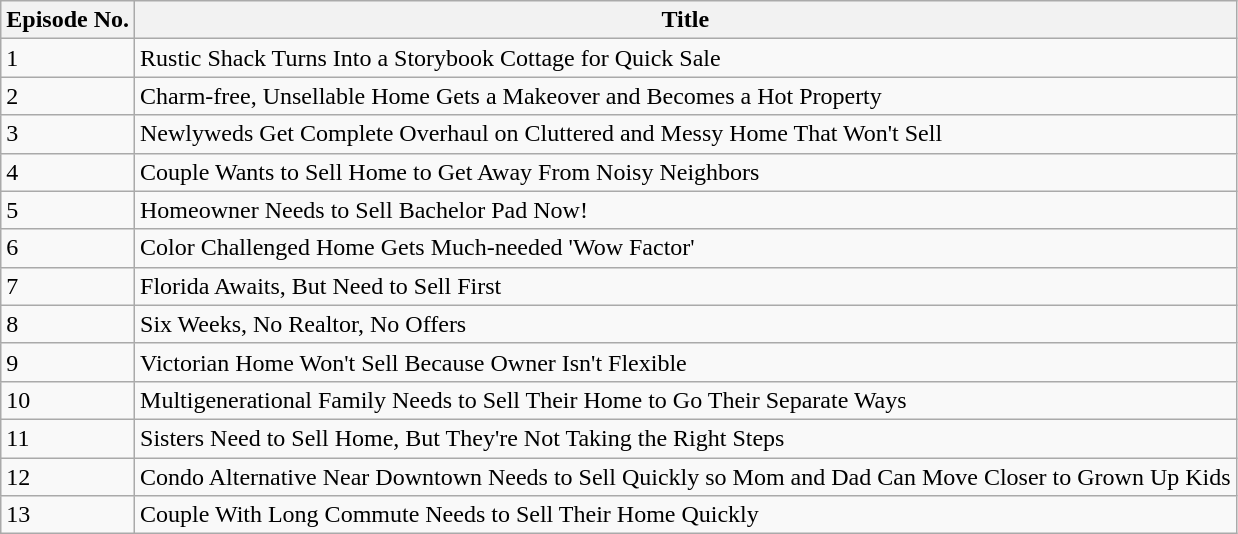<table class="wikitable">
<tr>
<th>Episode No.</th>
<th>Title</th>
</tr>
<tr>
<td>1</td>
<td>Rustic Shack Turns Into a Storybook Cottage for Quick Sale</td>
</tr>
<tr>
<td>2</td>
<td>Charm-free, Unsellable Home Gets a Makeover and Becomes a Hot Property</td>
</tr>
<tr>
<td>3</td>
<td>Newlyweds Get Complete Overhaul on Cluttered and Messy Home That Won't Sell</td>
</tr>
<tr>
<td>4</td>
<td>Couple Wants to Sell Home to Get Away From Noisy Neighbors</td>
</tr>
<tr>
<td>5</td>
<td>Homeowner Needs to Sell Bachelor Pad Now!</td>
</tr>
<tr>
<td>6</td>
<td>Color Challenged Home Gets Much-needed 'Wow Factor'</td>
</tr>
<tr>
<td>7</td>
<td>Florida Awaits, But Need to Sell First</td>
</tr>
<tr>
<td>8</td>
<td>Six Weeks, No Realtor, No Offers</td>
</tr>
<tr>
<td>9</td>
<td>Victorian Home Won't Sell Because Owner Isn't Flexible</td>
</tr>
<tr>
<td>10</td>
<td>Multigenerational Family Needs to Sell Their Home to Go Their Separate Ways</td>
</tr>
<tr>
<td>11</td>
<td>Sisters Need to Sell Home, But They're Not Taking the Right Steps</td>
</tr>
<tr>
<td>12</td>
<td>Condo Alternative Near Downtown Needs to Sell Quickly so Mom and Dad Can Move Closer to Grown Up Kids</td>
</tr>
<tr>
<td>13</td>
<td>Couple With Long Commute Needs to Sell Their Home Quickly</td>
</tr>
</table>
